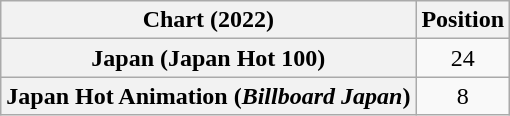<table class="wikitable sortable plainrowheaders" style="text-align:center">
<tr>
<th scope="col">Chart (2022)</th>
<th scope="col">Position</th>
</tr>
<tr>
<th scope="row">Japan (Japan Hot 100)</th>
<td>24</td>
</tr>
<tr>
<th scope="row">Japan Hot Animation (<em>Billboard Japan</em>)</th>
<td>8</td>
</tr>
</table>
